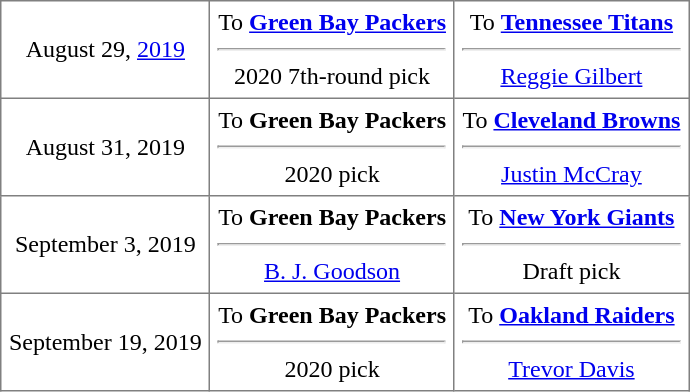<table border="1" style="border-collapse:collapse; text-align:center" cellpadding="5">
<tr>
<td>August 29, <a href='#'>2019</a></td>
<td style="vertical-align:top">To <strong><a href='#'>Green Bay Packers</a></strong><hr>2020 7th-round pick</td>
<td style="vertical-align:top">To <strong><a href='#'>Tennessee Titans</a></strong><hr><a href='#'>Reggie Gilbert</a></td>
</tr>
<tr>
<td>August 31, 2019</td>
<td style="vertical-align:top">To <strong>Green Bay Packers</strong><hr>2020 pick</td>
<td style="vertical-align:top">To <strong><a href='#'>Cleveland Browns</a></strong><hr><a href='#'>Justin McCray</a></td>
</tr>
<tr>
<td>September 3, 2019</td>
<td style="vertical-align:top">To <strong>Green Bay Packers</strong><hr><a href='#'>B. J. Goodson</a></td>
<td style="vertical-align:top">To <strong><a href='#'>New York Giants</a></strong><hr>Draft pick</td>
</tr>
<tr>
<td>September 19, 2019</td>
<td style="vertical-align:top">To <strong>Green Bay Packers</strong><hr>2020 pick</td>
<td style="vertical-align:top">To <strong><a href='#'>Oakland Raiders</a></strong><hr><a href='#'>Trevor Davis</a></td>
</tr>
</table>
